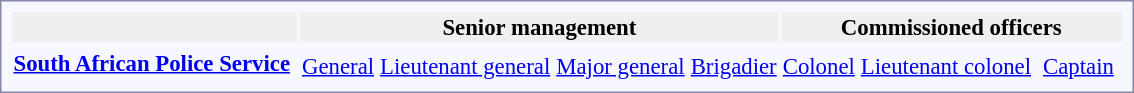<table style="border:1px solid #8888aa; background-color:#f7f8ff; padding:5px; font-size:95%; margin: 0px 12px 12px 0px;">
<tr style="background:#efefef;">
<th colspan=3></th>
<th colspan=8>Senior management</th>
<th colspan=14>Commissioned officers</th>
</tr>
<tr style="text-align:center;">
<td rowspan=2> <strong><a href='#'>South African Police Service</a></strong></td>
<td colspan=2 rowspan=2></td>
<td colspan=2></td>
<td colspan=2></td>
<td colspan=2></td>
<td colspan=2></td>
<td colspan=2></td>
<td colspan=2></td>
<td colspan=2 rowspan=2></td>
<td colspan=2></td>
<td colspan=6 rowspan=2></td>
</tr>
<tr style="text-align:center;">
<td colspan=2><a href='#'>General</a></td>
<td colspan=2><a href='#'>Lieutenant general</a></td>
<td colspan=2><a href='#'>Major general</a></td>
<td colspan=2><a href='#'>Brigadier</a></td>
<td colspan=2><a href='#'>Colonel</a></td>
<td colspan=2><a href='#'>Lieutenant colonel</a></td>
<td colspan=2><a href='#'>Captain</a></td>
</tr>
</table>
